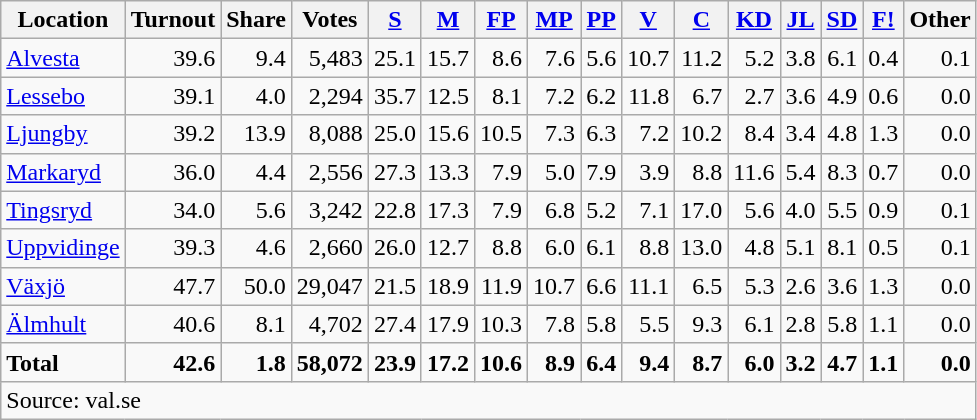<table class="wikitable sortable" style=text-align:right>
<tr>
<th>Location</th>
<th>Turnout</th>
<th>Share</th>
<th>Votes</th>
<th><a href='#'>S</a></th>
<th><a href='#'>M</a></th>
<th><a href='#'>FP</a></th>
<th><a href='#'>MP</a></th>
<th><a href='#'>PP</a></th>
<th><a href='#'>V</a></th>
<th><a href='#'>C</a></th>
<th><a href='#'>KD</a></th>
<th><a href='#'>JL</a></th>
<th><a href='#'>SD</a></th>
<th><a href='#'>F!</a></th>
<th>Other</th>
</tr>
<tr>
<td align=left><a href='#'>Alvesta</a></td>
<td>39.6</td>
<td>9.4</td>
<td>5,483</td>
<td>25.1</td>
<td>15.7</td>
<td>8.6</td>
<td>7.6</td>
<td>5.6</td>
<td>10.7</td>
<td>11.2</td>
<td>5.2</td>
<td>3.8</td>
<td>6.1</td>
<td>0.4</td>
<td>0.1</td>
</tr>
<tr>
<td align=left><a href='#'>Lessebo</a></td>
<td>39.1</td>
<td>4.0</td>
<td>2,294</td>
<td>35.7</td>
<td>12.5</td>
<td>8.1</td>
<td>7.2</td>
<td>6.2</td>
<td>11.8</td>
<td>6.7</td>
<td>2.7</td>
<td>3.6</td>
<td>4.9</td>
<td>0.6</td>
<td>0.0</td>
</tr>
<tr>
<td align=left><a href='#'>Ljungby</a></td>
<td>39.2</td>
<td>13.9</td>
<td>8,088</td>
<td>25.0</td>
<td>15.6</td>
<td>10.5</td>
<td>7.3</td>
<td>6.3</td>
<td>7.2</td>
<td>10.2</td>
<td>8.4</td>
<td>3.4</td>
<td>4.8</td>
<td>1.3</td>
<td>0.0</td>
</tr>
<tr>
<td align=left><a href='#'>Markaryd</a></td>
<td>36.0</td>
<td>4.4</td>
<td>2,556</td>
<td>27.3</td>
<td>13.3</td>
<td>7.9</td>
<td>5.0</td>
<td>7.9</td>
<td>3.9</td>
<td>8.8</td>
<td>11.6</td>
<td>5.4</td>
<td>8.3</td>
<td>0.7</td>
<td>0.0</td>
</tr>
<tr>
<td align=left><a href='#'>Tingsryd</a></td>
<td>34.0</td>
<td>5.6</td>
<td>3,242</td>
<td>22.8</td>
<td>17.3</td>
<td>7.9</td>
<td>6.8</td>
<td>5.2</td>
<td>7.1</td>
<td>17.0</td>
<td>5.6</td>
<td>4.0</td>
<td>5.5</td>
<td>0.9</td>
<td>0.1</td>
</tr>
<tr>
<td align=left><a href='#'>Uppvidinge</a></td>
<td>39.3</td>
<td>4.6</td>
<td>2,660</td>
<td>26.0</td>
<td>12.7</td>
<td>8.8</td>
<td>6.0</td>
<td>6.1</td>
<td>8.8</td>
<td>13.0</td>
<td>4.8</td>
<td>5.1</td>
<td>8.1</td>
<td>0.5</td>
<td>0.1</td>
</tr>
<tr>
<td align=left><a href='#'>Växjö</a></td>
<td>47.7</td>
<td>50.0</td>
<td>29,047</td>
<td>21.5</td>
<td>18.9</td>
<td>11.9</td>
<td>10.7</td>
<td>6.6</td>
<td>11.1</td>
<td>6.5</td>
<td>5.3</td>
<td>2.6</td>
<td>3.6</td>
<td>1.3</td>
<td>0.0</td>
</tr>
<tr>
<td align=left><a href='#'>Älmhult</a></td>
<td>40.6</td>
<td>8.1</td>
<td>4,702</td>
<td>27.4</td>
<td>17.9</td>
<td>10.3</td>
<td>7.8</td>
<td>5.8</td>
<td>5.5</td>
<td>9.3</td>
<td>6.1</td>
<td>2.8</td>
<td>5.8</td>
<td>1.1</td>
<td>0.0</td>
</tr>
<tr>
<td align=left><strong>Total</strong></td>
<td><strong>42.6</strong></td>
<td><strong>1.8</strong></td>
<td><strong>58,072</strong></td>
<td><strong>23.9</strong></td>
<td><strong>17.2</strong></td>
<td><strong>10.6</strong></td>
<td><strong>8.9</strong></td>
<td><strong>6.4</strong></td>
<td><strong>9.4</strong></td>
<td><strong>8.7</strong></td>
<td><strong>6.0</strong></td>
<td><strong>3.2</strong></td>
<td><strong>4.7</strong></td>
<td><strong>1.1</strong></td>
<td><strong>0.0</strong></td>
</tr>
<tr>
<td align=left colspan=16>Source: val.se </td>
</tr>
</table>
